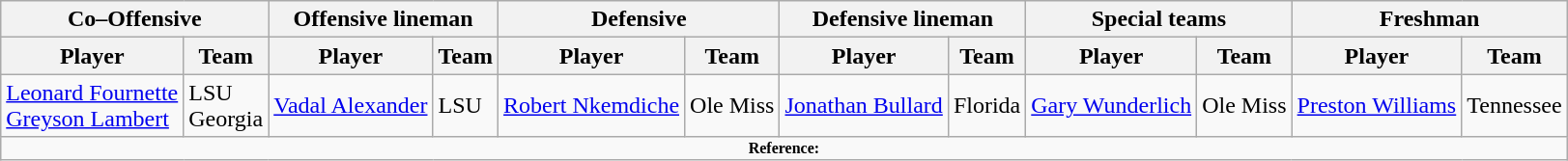<table class="wikitable">
<tr>
<th colspan="2">Co–Offensive</th>
<th colspan="2">Offensive lineman</th>
<th colspan="2">Defensive</th>
<th colspan="2">Defensive lineman</th>
<th colspan="2">Special teams</th>
<th colspan="2">Freshman</th>
</tr>
<tr>
<th>Player</th>
<th>Team</th>
<th>Player</th>
<th>Team</th>
<th>Player</th>
<th>Team</th>
<th>Player</th>
<th>Team</th>
<th>Player</th>
<th>Team</th>
<th>Player</th>
<th>Team</th>
</tr>
<tr>
<td><a href='#'>Leonard Fournette</a> <br> <a href='#'>Greyson Lambert</a></td>
<td>LSU <br> Georgia</td>
<td><a href='#'>Vadal Alexander</a></td>
<td>LSU</td>
<td><a href='#'>Robert Nkemdiche</a></td>
<td>Ole Miss</td>
<td><a href='#'>Jonathan Bullard</a></td>
<td>Florida</td>
<td><a href='#'>Gary Wunderlich</a></td>
<td>Ole Miss</td>
<td><a href='#'>Preston Williams</a></td>
<td>Tennessee</td>
</tr>
<tr>
<td colspan="12"  style="font-size:8pt; text-align:center;"><strong>Reference:</strong></td>
</tr>
</table>
